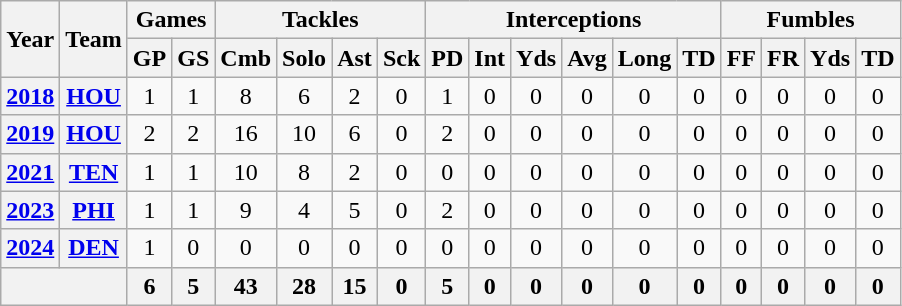<table class="wikitable" style="text-align:center;">
<tr>
<th rowspan="2">Year</th>
<th rowspan="2">Team</th>
<th colspan="2">Games</th>
<th colspan="4">Tackles</th>
<th colspan="6">Interceptions</th>
<th colspan="4">Fumbles</th>
</tr>
<tr>
<th>GP</th>
<th>GS</th>
<th>Cmb</th>
<th>Solo</th>
<th>Ast</th>
<th>Sck</th>
<th>PD</th>
<th>Int</th>
<th>Yds</th>
<th>Avg</th>
<th>Long</th>
<th>TD</th>
<th>FF</th>
<th>FR</th>
<th>Yds</th>
<th>TD</th>
</tr>
<tr>
<th><a href='#'>2018</a></th>
<th><a href='#'>HOU</a></th>
<td>1</td>
<td>1</td>
<td>8</td>
<td>6</td>
<td>2</td>
<td>0</td>
<td>1</td>
<td>0</td>
<td>0</td>
<td>0</td>
<td>0</td>
<td>0</td>
<td>0</td>
<td>0</td>
<td>0</td>
<td>0</td>
</tr>
<tr>
<th><a href='#'>2019</a></th>
<th><a href='#'>HOU</a></th>
<td>2</td>
<td>2</td>
<td>16</td>
<td>10</td>
<td>6</td>
<td>0</td>
<td>2</td>
<td>0</td>
<td>0</td>
<td>0</td>
<td>0</td>
<td>0</td>
<td>0</td>
<td>0</td>
<td>0</td>
<td>0</td>
</tr>
<tr>
<th><a href='#'>2021</a></th>
<th><a href='#'>TEN</a></th>
<td>1</td>
<td>1</td>
<td>10</td>
<td>8</td>
<td>2</td>
<td>0</td>
<td>0</td>
<td>0</td>
<td>0</td>
<td>0</td>
<td>0</td>
<td>0</td>
<td>0</td>
<td>0</td>
<td>0</td>
<td>0</td>
</tr>
<tr>
<th><a href='#'>2023</a></th>
<th><a href='#'>PHI</a></th>
<td>1</td>
<td>1</td>
<td>9</td>
<td>4</td>
<td>5</td>
<td>0</td>
<td>2</td>
<td>0</td>
<td>0</td>
<td>0</td>
<td>0</td>
<td>0</td>
<td>0</td>
<td>0</td>
<td>0</td>
<td>0</td>
</tr>
<tr>
<th><a href='#'>2024</a></th>
<th><a href='#'>DEN</a></th>
<td>1</td>
<td>0</td>
<td>0</td>
<td>0</td>
<td>0</td>
<td>0</td>
<td>0</td>
<td>0</td>
<td>0</td>
<td>0</td>
<td>0</td>
<td>0</td>
<td>0</td>
<td>0</td>
<td>0</td>
<td>0</td>
</tr>
<tr>
<th colspan="2"></th>
<th>6</th>
<th>5</th>
<th>43</th>
<th>28</th>
<th>15</th>
<th>0</th>
<th>5</th>
<th>0</th>
<th>0</th>
<th>0</th>
<th>0</th>
<th>0</th>
<th>0</th>
<th>0</th>
<th>0</th>
<th>0</th>
</tr>
</table>
